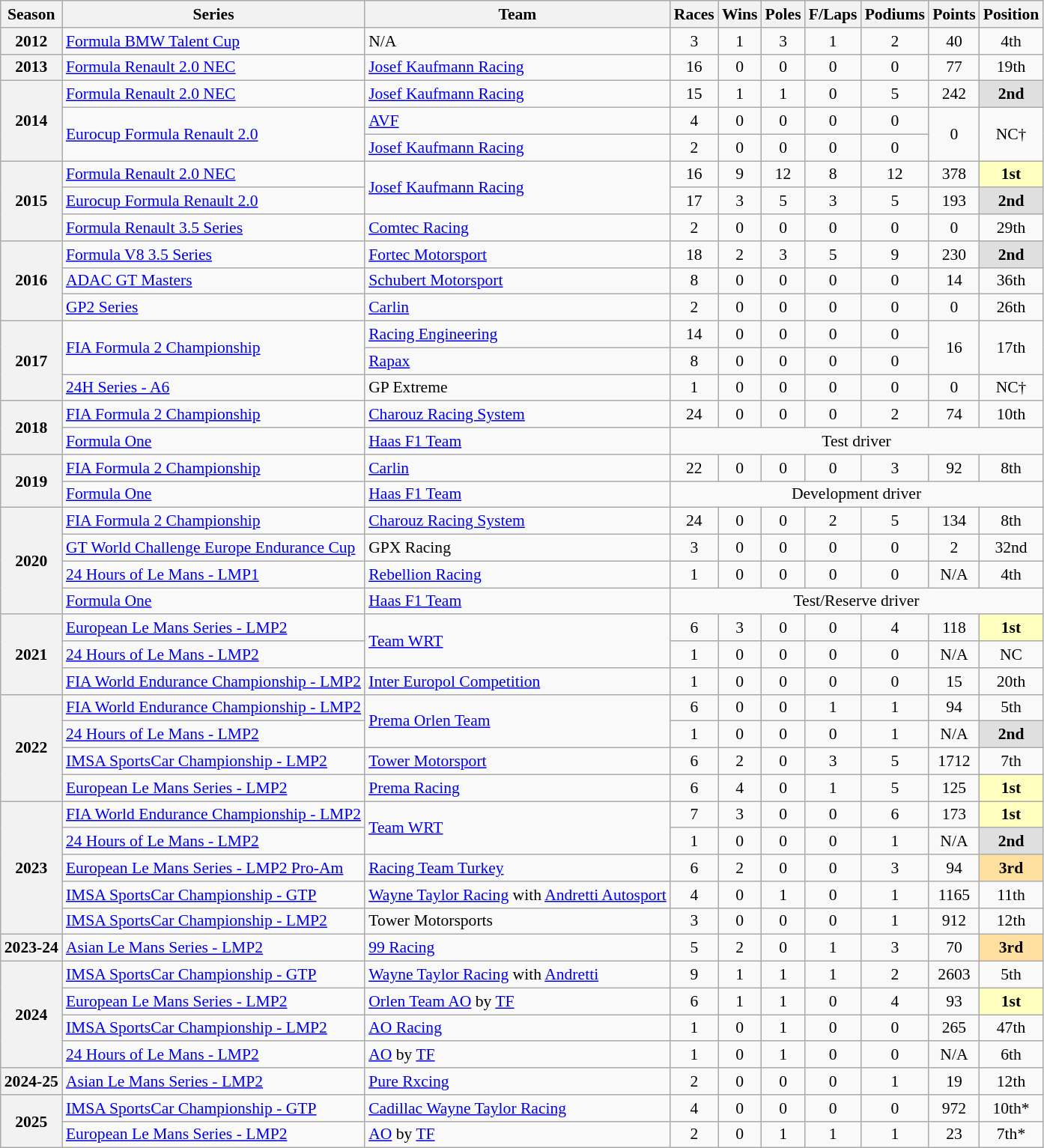<table class="wikitable" style="font-size: 90%; text-align:center">
<tr>
<th>Season</th>
<th>Series</th>
<th>Team</th>
<th>Races</th>
<th>Wins</th>
<th>Poles</th>
<th>F/Laps</th>
<th>Podiums</th>
<th>Points</th>
<th>Position</th>
</tr>
<tr>
<th>2012</th>
<td align=left><a href='#'>Formula BMW Talent Cup</a></td>
<td align=left>N/A</td>
<td>3</td>
<td>1</td>
<td>3</td>
<td>1</td>
<td>2</td>
<td>40</td>
<td>4th</td>
</tr>
<tr>
<th>2013</th>
<td align=left><a href='#'>Formula Renault 2.0 NEC</a></td>
<td align=left><a href='#'>Josef Kaufmann Racing</a></td>
<td>16</td>
<td>0</td>
<td>0</td>
<td>0</td>
<td>0</td>
<td>77</td>
<td>19th</td>
</tr>
<tr>
<th rowspan=3>2014</th>
<td align=left><a href='#'>Formula Renault 2.0 NEC</a></td>
<td align=left><a href='#'>Josef Kaufmann Racing</a></td>
<td>15</td>
<td>1</td>
<td>1</td>
<td>0</td>
<td>5</td>
<td>242</td>
<td style="background:#DFDFDF;"><strong>2nd</strong></td>
</tr>
<tr>
<td align=left rowspan=2><a href='#'>Eurocup Formula Renault 2.0</a></td>
<td align=left><a href='#'>AVF</a></td>
<td>4</td>
<td>0</td>
<td>0</td>
<td>0</td>
<td>0</td>
<td rowspan=2>0</td>
<td rowspan=2>NC†</td>
</tr>
<tr>
<td align=left><a href='#'>Josef Kaufmann Racing</a></td>
<td>2</td>
<td>0</td>
<td>0</td>
<td>0</td>
<td>0</td>
</tr>
<tr>
<th rowspan=3>2015</th>
<td align=left><a href='#'>Formula Renault 2.0 NEC</a></td>
<td align=left rowspan=2><a href='#'>Josef Kaufmann Racing</a></td>
<td>16</td>
<td>9</td>
<td>12</td>
<td>8</td>
<td>12</td>
<td>378</td>
<td style="background:#FFFFBF;"><strong>1st</strong></td>
</tr>
<tr>
<td align=left><a href='#'>Eurocup Formula Renault 2.0</a></td>
<td>17</td>
<td>3</td>
<td>5</td>
<td>3</td>
<td>5</td>
<td>193</td>
<td style="background:#DFDFDF;"><strong>2nd</strong></td>
</tr>
<tr>
<td align=left><a href='#'>Formula Renault 3.5 Series</a></td>
<td align=left><a href='#'>Comtec Racing</a></td>
<td>2</td>
<td>0</td>
<td>0</td>
<td>0</td>
<td>0</td>
<td>0</td>
<td>29th</td>
</tr>
<tr>
<th rowspan=3>2016</th>
<td align=left><a href='#'>Formula V8 3.5 Series</a></td>
<td align=left><a href='#'>Fortec Motorsport</a></td>
<td>18</td>
<td>2</td>
<td>3</td>
<td>5</td>
<td>9</td>
<td>230</td>
<td style="background:#DFDFDF;"><strong>2nd</strong></td>
</tr>
<tr>
<td align=left><a href='#'>ADAC GT Masters</a></td>
<td align=left><a href='#'>Schubert Motorsport</a></td>
<td>8</td>
<td>0</td>
<td>0</td>
<td>0</td>
<td>0</td>
<td>14</td>
<td>36th</td>
</tr>
<tr>
<td align=left><a href='#'>GP2 Series</a></td>
<td align=left><a href='#'>Carlin</a></td>
<td>2</td>
<td>0</td>
<td>0</td>
<td>0</td>
<td>0</td>
<td>0</td>
<td>26th</td>
</tr>
<tr>
<th rowspan="3">2017</th>
<td align=left rowspan=2><a href='#'>FIA Formula 2 Championship</a></td>
<td align=left><a href='#'>Racing Engineering</a></td>
<td>14</td>
<td>0</td>
<td>0</td>
<td>0</td>
<td>0</td>
<td rowspan=2>16</td>
<td rowspan=2>17th</td>
</tr>
<tr>
<td align=left><a href='#'>Rapax</a></td>
<td>8</td>
<td>0</td>
<td>0</td>
<td>0</td>
<td>0</td>
</tr>
<tr>
<td align=left><a href='#'>24H Series - A6</a></td>
<td align=left>GP Extreme</td>
<td>1</td>
<td>0</td>
<td>0</td>
<td>0</td>
<td>0</td>
<td>0</td>
<td>NC†</td>
</tr>
<tr>
<th rowspan="2">2018</th>
<td align=left><a href='#'>FIA Formula 2 Championship</a></td>
<td align=left><a href='#'>Charouz Racing System</a></td>
<td>24</td>
<td>0</td>
<td>0</td>
<td>0</td>
<td>2</td>
<td>74</td>
<td>10th</td>
</tr>
<tr>
<td align=left><a href='#'>Formula One</a></td>
<td align=left><a href='#'>Haas F1 Team</a></td>
<td colspan="7">Test driver</td>
</tr>
<tr>
<th rowspan="2">2019</th>
<td align="left"><a href='#'>FIA Formula 2 Championship</a></td>
<td align="left"><a href='#'>Carlin</a></td>
<td>22</td>
<td>0</td>
<td>0</td>
<td>0</td>
<td>3</td>
<td>92</td>
<td>8th</td>
</tr>
<tr>
<td align=left><a href='#'>Formula One</a></td>
<td align=left><a href='#'>Haas F1 Team</a></td>
<td colspan="7">Development driver</td>
</tr>
<tr>
<th rowspan=4>2020</th>
<td align=left><a href='#'>FIA Formula 2 Championship</a></td>
<td align=left><a href='#'>Charouz Racing System</a></td>
<td>24</td>
<td>0</td>
<td>0</td>
<td>2</td>
<td>5</td>
<td>134</td>
<td>8th</td>
</tr>
<tr>
<td align=left><a href='#'>GT World Challenge Europe Endurance Cup</a></td>
<td align=left>GPX Racing</td>
<td>3</td>
<td>0</td>
<td>0</td>
<td>0</td>
<td>0</td>
<td>2</td>
<td>32nd</td>
</tr>
<tr>
<td align=left><a href='#'>24 Hours of Le Mans - LMP1</a></td>
<td align=left><a href='#'>Rebellion Racing</a></td>
<td>1</td>
<td>0</td>
<td>0</td>
<td>0</td>
<td>0</td>
<td>N/A</td>
<td>4th</td>
</tr>
<tr>
<td align=left><a href='#'>Formula One</a></td>
<td align=left><a href='#'>Haas F1 Team</a></td>
<td colspan="7">Test/Reserve driver</td>
</tr>
<tr>
<th rowspan="3">2021</th>
<td align=left><a href='#'>European Le Mans Series - LMP2</a></td>
<td rowspan="2" align="left"><a href='#'>Team WRT</a></td>
<td>6</td>
<td>3</td>
<td>0</td>
<td>0</td>
<td>4</td>
<td>118</td>
<td style="background:#FFFFBF;"><strong>1st</strong></td>
</tr>
<tr>
<td align="left"><a href='#'>24 Hours of Le Mans - LMP2</a></td>
<td>1</td>
<td>0</td>
<td>0</td>
<td>0</td>
<td>0</td>
<td>N/A</td>
<td>NC</td>
</tr>
<tr>
<td align=left><a href='#'>FIA World Endurance Championship - LMP2</a></td>
<td align=left><a href='#'>Inter Europol Competition</a></td>
<td>1</td>
<td>0</td>
<td>0</td>
<td>0</td>
<td>0</td>
<td>15</td>
<td>20th</td>
</tr>
<tr>
<th rowspan="4">2022</th>
<td align=left><a href='#'>FIA World Endurance Championship - LMP2</a></td>
<td rowspan="2" align="left"><a href='#'>Prema Orlen Team</a></td>
<td>6</td>
<td>0</td>
<td>0</td>
<td>1</td>
<td>1</td>
<td>94</td>
<td>5th</td>
</tr>
<tr>
<td align=left><a href='#'>24 Hours of Le Mans - LMP2</a></td>
<td>1</td>
<td>0</td>
<td>0</td>
<td>0</td>
<td>1</td>
<td>N/A</td>
<td style="background:#DFDFDF;"><strong>2nd</strong></td>
</tr>
<tr>
<td align=left><a href='#'>IMSA SportsCar Championship - LMP2</a></td>
<td align=left><a href='#'>Tower Motorsport</a></td>
<td>6</td>
<td>2</td>
<td>0</td>
<td>3</td>
<td>5</td>
<td>1712</td>
<td>7th</td>
</tr>
<tr>
<td align=left><a href='#'>European Le Mans Series - LMP2</a></td>
<td align=left><a href='#'>Prema Racing</a></td>
<td>6</td>
<td>4</td>
<td>0</td>
<td>1</td>
<td>5</td>
<td>125</td>
<td style="background:#FFFFBF;"><strong>1st</strong></td>
</tr>
<tr>
<th rowspan="5">2023</th>
<td align=left><a href='#'>FIA World Endurance Championship - LMP2</a></td>
<td rowspan="2" align="left"><a href='#'>Team WRT</a></td>
<td>7</td>
<td>3</td>
<td>0</td>
<td>0</td>
<td>6</td>
<td>173</td>
<td style="background:#FFFFBF;"><strong>1st</strong></td>
</tr>
<tr>
<td align=left><a href='#'>24 Hours of Le Mans - LMP2</a></td>
<td>1</td>
<td>0</td>
<td>0</td>
<td>0</td>
<td>1</td>
<td>N/A</td>
<td style="background:#DFDFDF;"><strong>2nd</strong></td>
</tr>
<tr>
<td align=left><a href='#'>European Le Mans Series - LMP2 Pro-Am</a></td>
<td align=left><a href='#'>Racing Team Turkey</a></td>
<td>6</td>
<td>2</td>
<td>0</td>
<td>0</td>
<td>3</td>
<td>94</td>
<td style="background:#FFDF9F;"><strong>3rd</strong></td>
</tr>
<tr>
<td align="left"><a href='#'>IMSA SportsCar Championship - GTP</a></td>
<td align="left"><a href='#'>Wayne Taylor Racing</a> with <a href='#'>Andretti Autosport</a></td>
<td>4</td>
<td>0</td>
<td>1</td>
<td>0</td>
<td>1</td>
<td>1165</td>
<td>11th</td>
</tr>
<tr>
<td align=left><a href='#'>IMSA SportsCar Championship - LMP2</a></td>
<td align=left>Tower Motorsports</td>
<td>3</td>
<td>0</td>
<td>0</td>
<td>0</td>
<td>1</td>
<td>912</td>
<td>12th</td>
</tr>
<tr>
<th>2023-24</th>
<td align=left><a href='#'>Asian Le Mans Series - LMP2</a></td>
<td align=left><a href='#'>99 Racing</a></td>
<td>5</td>
<td>2</td>
<td>0</td>
<td>1</td>
<td>3</td>
<td>70</td>
<td style="background:#FFDF9F;"><strong>3rd</strong></td>
</tr>
<tr>
<th rowspan="4">2024</th>
<td align=left><a href='#'>IMSA SportsCar Championship - GTP</a></td>
<td align=left><a href='#'>Wayne Taylor Racing</a> with <a href='#'>Andretti</a></td>
<td>9</td>
<td>1</td>
<td>1</td>
<td>1</td>
<td>2</td>
<td>2603</td>
<td>5th</td>
</tr>
<tr>
<td align=left><a href='#'>European Le Mans Series - LMP2</a></td>
<td align=left><a href='#'>Orlen Team AO</a> by <a href='#'>TF</a></td>
<td>6</td>
<td>1</td>
<td>1</td>
<td>0</td>
<td>4</td>
<td>93</td>
<td style="background:#FFFFBF;"><strong>1st</strong></td>
</tr>
<tr>
<td align=left><a href='#'>IMSA SportsCar Championship - LMP2</a></td>
<td align=left><a href='#'>AO Racing</a></td>
<td>1</td>
<td>0</td>
<td>1</td>
<td>0</td>
<td>0</td>
<td>265</td>
<td>47th</td>
</tr>
<tr>
<td align=left><a href='#'>24 Hours of Le Mans - LMP2</a></td>
<td align=left><a href='#'>AO</a> by <a href='#'>TF</a></td>
<td>1</td>
<td>0</td>
<td>1</td>
<td>0</td>
<td>0</td>
<td>N/A</td>
<td>6th</td>
</tr>
<tr>
<th>2024-25</th>
<td align=left><a href='#'>Asian Le Mans Series - LMP2</a></td>
<td align=left><a href='#'>Pure Rxcing</a></td>
<td>2</td>
<td>0</td>
<td>0</td>
<td>0</td>
<td>1</td>
<td>19</td>
<td>12th</td>
</tr>
<tr>
<th rowspan="2">2025</th>
<td align=left><a href='#'>IMSA SportsCar Championship - GTP</a></td>
<td align=left><a href='#'>Cadillac Wayne Taylor Racing</a></td>
<td>4</td>
<td>0</td>
<td>0</td>
<td>0</td>
<td>0</td>
<td>972</td>
<td>10th*</td>
</tr>
<tr>
<td align=left><a href='#'>European Le Mans Series - LMP2</a></td>
<td align=left><a href='#'>AO</a> by <a href='#'>TF</a></td>
<td>2</td>
<td>0</td>
<td>1</td>
<td>1</td>
<td>1</td>
<td>23</td>
<td>7th*</td>
</tr>
</table>
